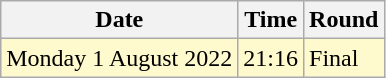<table class="wikitable">
<tr>
<th>Date</th>
<th>Time</th>
<th>Round</th>
</tr>
<tr>
<td style=background:lemonchiffon>Monday 1 August 2022</td>
<td style=background:lemonchiffon>21:16</td>
<td style=background:lemonchiffon>Final</td>
</tr>
</table>
